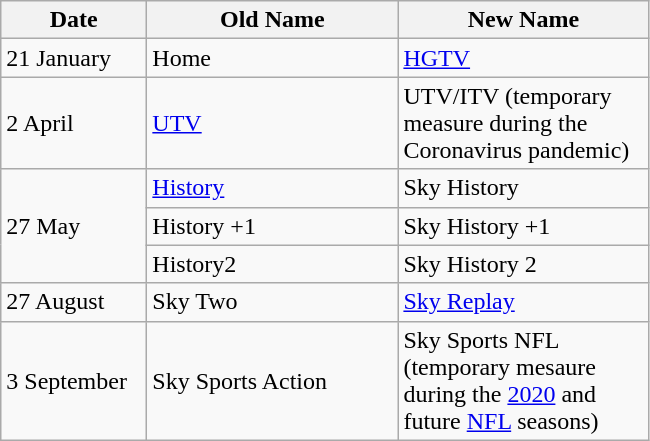<table class="wikitable">
<tr>
<th width=90>Date</th>
<th width=160>Old Name</th>
<th width=160>New Name</th>
</tr>
<tr>
<td>21 January</td>
<td>Home</td>
<td><a href='#'>HGTV</a></td>
</tr>
<tr>
<td>2 April</td>
<td><a href='#'>UTV</a></td>
<td>UTV/ITV (temporary measure during the Coronavirus pandemic)</td>
</tr>
<tr>
<td rowspan="3">27 May</td>
<td><a href='#'>History</a></td>
<td>Sky History</td>
</tr>
<tr>
<td>History +1</td>
<td>Sky History +1</td>
</tr>
<tr>
<td>History2</td>
<td>Sky History 2</td>
</tr>
<tr>
<td>27 August</td>
<td>Sky Two</td>
<td><a href='#'>Sky Replay</a></td>
</tr>
<tr>
<td>3 September</td>
<td>Sky Sports Action</td>
<td>Sky Sports NFL (temporary mesaure during the <a href='#'>2020</a> and future <a href='#'>NFL</a> seasons)</td>
</tr>
</table>
